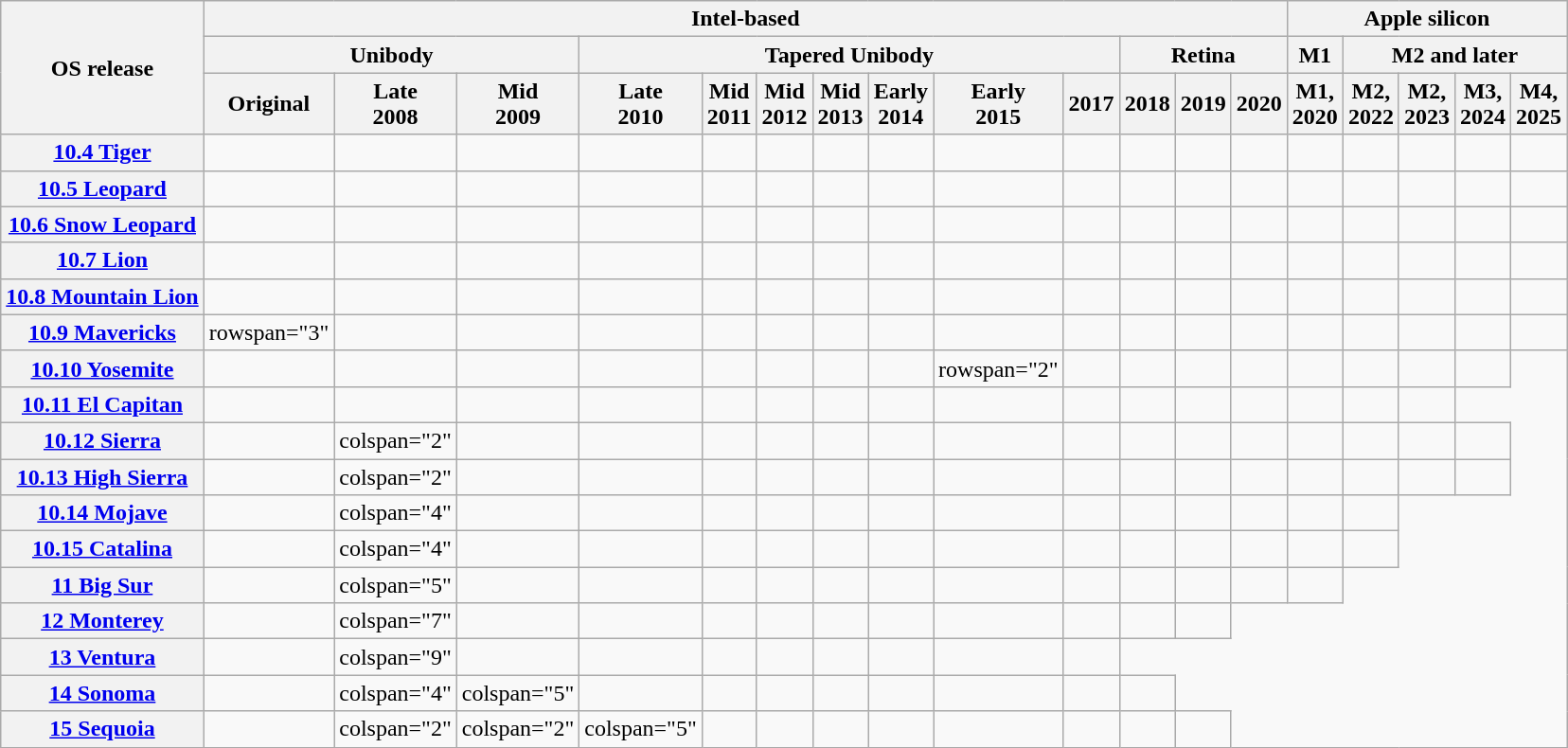<table class="wikitable mw-collapsible">
<tr>
<th rowspan="3">OS release</th>
<th colspan="13">Intel-based</th>
<th colspan="5">Apple silicon</th>
</tr>
<tr>
<th colspan="3">Unibody</th>
<th colspan="7">Tapered Unibody</th>
<th colspan="3">Retina</th>
<th colspan="1">M1</th>
<th colspan="4">M2 and later</th>
</tr>
<tr>
<th>Original</th>
<th>Late<br>2008</th>
<th>Mid<br>2009</th>
<th>Late<br>2010</th>
<th>Mid<br>2011</th>
<th>Mid<br>2012</th>
<th>Mid<br>2013</th>
<th>Early<br>2014</th>
<th>Early<br>2015</th>
<th>2017</th>
<th>2018</th>
<th>2019</th>
<th>2020</th>
<th>M1,<br>2020</th>
<th>M2,<br>2022</th>
<th>M2,<br>2023</th>
<th>M3,<br>2024</th>
<th>M4,<br>2025</th>
</tr>
<tr>
<th><a href='#'>10.4 Tiger</a></th>
<td></td>
<td></td>
<td></td>
<td></td>
<td></td>
<td></td>
<td></td>
<td></td>
<td></td>
<td></td>
<td></td>
<td></td>
<td></td>
<td></td>
<td></td>
<td></td>
<td></td>
<td></td>
</tr>
<tr>
<th><a href='#'>10.5 Leopard</a></th>
<td></td>
<td></td>
<td></td>
<td></td>
<td></td>
<td></td>
<td></td>
<td></td>
<td></td>
<td></td>
<td></td>
<td></td>
<td></td>
<td></td>
<td></td>
<td></td>
<td></td>
<td></td>
</tr>
<tr>
<th><a href='#'>10.6 Snow Leopard</a></th>
<td></td>
<td></td>
<td></td>
<td></td>
<td></td>
<td></td>
<td></td>
<td></td>
<td></td>
<td></td>
<td></td>
<td></td>
<td></td>
<td></td>
<td></td>
<td></td>
<td></td>
<td></td>
</tr>
<tr>
<th><a href='#'>10.7 Lion</a></th>
<td></td>
<td></td>
<td></td>
<td></td>
<td></td>
<td></td>
<td></td>
<td></td>
<td></td>
<td></td>
<td></td>
<td></td>
<td></td>
<td></td>
<td></td>
<td></td>
<td></td>
<td></td>
</tr>
<tr>
<th><a href='#'>10.8 Mountain Lion</a></th>
<td></td>
<td></td>
<td></td>
<td></td>
<td></td>
<td></td>
<td></td>
<td></td>
<td></td>
<td></td>
<td></td>
<td></td>
<td></td>
<td></td>
<td></td>
<td></td>
<td></td>
<td></td>
</tr>
<tr>
<th><a href='#'>10.9 Mavericks</a></th>
<td>rowspan="3" </td>
<td></td>
<td></td>
<td></td>
<td></td>
<td></td>
<td></td>
<td></td>
<td></td>
<td></td>
<td></td>
<td></td>
<td></td>
<td></td>
<td></td>
<td></td>
<td></td>
<td></td>
</tr>
<tr>
<th><a href='#'>10.10 Yosemite</a></th>
<td></td>
<td></td>
<td></td>
<td></td>
<td></td>
<td></td>
<td></td>
<td></td>
<td>rowspan="2" </td>
<td></td>
<td></td>
<td></td>
<td></td>
<td></td>
<td></td>
<td></td>
<td></td>
</tr>
<tr>
<th><a href='#'>10.11 El Capitan</a></th>
<td></td>
<td></td>
<td></td>
<td></td>
<td></td>
<td></td>
<td></td>
<td></td>
<td></td>
<td></td>
<td></td>
<td></td>
<td></td>
<td></td>
<td></td>
<td></td>
</tr>
<tr>
<th><a href='#'>10.12 Sierra</a></th>
<td></td>
<td>colspan="2" </td>
<td></td>
<td></td>
<td></td>
<td></td>
<td></td>
<td></td>
<td></td>
<td></td>
<td></td>
<td></td>
<td></td>
<td></td>
<td></td>
<td></td>
<td></td>
</tr>
<tr>
<th><a href='#'>10.13 High Sierra</a></th>
<td></td>
<td>colspan="2" </td>
<td></td>
<td></td>
<td></td>
<td></td>
<td></td>
<td></td>
<td></td>
<td></td>
<td></td>
<td></td>
<td></td>
<td></td>
<td></td>
<td></td>
<td></td>
</tr>
<tr>
<th><a href='#'>10.14 Mojave</a></th>
<td></td>
<td>colspan="4" </td>
<td></td>
<td></td>
<td></td>
<td></td>
<td></td>
<td></td>
<td></td>
<td></td>
<td></td>
<td></td>
<td></td>
<td></td>
<td></td>
</tr>
<tr>
<th><a href='#'>10.15 Catalina</a></th>
<td></td>
<td>colspan="4" </td>
<td></td>
<td></td>
<td></td>
<td></td>
<td></td>
<td></td>
<td></td>
<td></td>
<td></td>
<td></td>
<td></td>
<td></td>
<td></td>
</tr>
<tr>
<th><a href='#'>11 Big Sur</a></th>
<td></td>
<td>colspan="5" </td>
<td></td>
<td></td>
<td></td>
<td></td>
<td></td>
<td></td>
<td></td>
<td></td>
<td></td>
<td></td>
<td></td>
<td></td>
</tr>
<tr>
<th><a href='#'>12 Monterey</a></th>
<td></td>
<td>colspan="7" </td>
<td></td>
<td></td>
<td></td>
<td></td>
<td></td>
<td></td>
<td></td>
<td></td>
<td></td>
<td></td>
</tr>
<tr>
<th><a href='#'>13 Ventura</a></th>
<td></td>
<td>colspan="9" </td>
<td></td>
<td></td>
<td></td>
<td></td>
<td></td>
<td></td>
<td></td>
<td></td>
</tr>
<tr>
<th><a href='#'>14 Sonoma</a></th>
<td></td>
<td>colspan="4" </td>
<td>colspan="5" </td>
<td></td>
<td></td>
<td></td>
<td></td>
<td></td>
<td></td>
<td></td>
<td></td>
</tr>
<tr>
<th><a href='#'>15 Sequoia</a></th>
<td></td>
<td>colspan="2" </td>
<td>colspan="2" </td>
<td>colspan="5" </td>
<td></td>
<td></td>
<td></td>
<td></td>
<td></td>
<td></td>
<td></td>
<td></td>
</tr>
</table>
